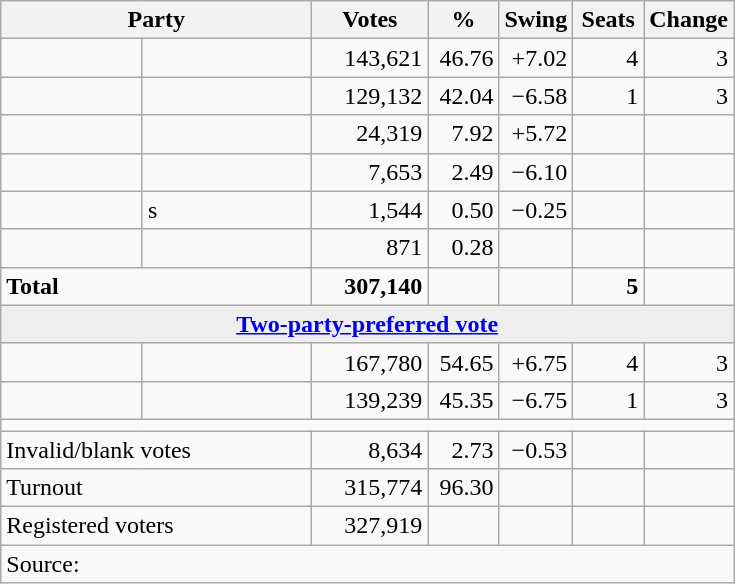<table class="wikitable">
<tr>
<th colspan=2 style="width:200px"><strong>Party</strong></th>
<th style="width:70px; text-align:center;"><strong>Votes</strong></th>
<th style="width:40px; text-align:center;"><strong>%</strong></th>
<th style="width:40px; text-align:center;"><strong>Swing</strong></th>
<th style="width:40px; text-align:center;"><strong>Seats</strong></th>
<th style="width:40px; text-align:center;"><strong>Change</strong></th>
</tr>
<tr>
<td> </td>
<td></td>
<td align=right>143,621</td>
<td align=right>46.76</td>
<td align=right>+7.02</td>
<td align=right>4</td>
<td align=right> 3</td>
</tr>
<tr>
<td> </td>
<td></td>
<td align=right>129,132</td>
<td align=right>42.04</td>
<td align=right>−6.58</td>
<td align=right>1</td>
<td align=right> 3</td>
</tr>
<tr>
<td> </td>
<td></td>
<td align=right>24,319</td>
<td align=right>7.92</td>
<td align=right>+5.72</td>
<td align=right></td>
<td align=right></td>
</tr>
<tr>
<td> </td>
<td></td>
<td align=right>7,653</td>
<td align=right>2.49</td>
<td align=right>−6.10</td>
<td align=right></td>
<td align=right></td>
</tr>
<tr>
<td> </td>
<td>s</td>
<td align=right>1,544</td>
<td align=right>0.50</td>
<td align=right>−0.25</td>
<td align=right></td>
<td align=right></td>
</tr>
<tr>
<td> </td>
<td></td>
<td align=right>871</td>
<td align=right>0.28</td>
<td align=right></td>
<td align=right></td>
<td align=right></td>
</tr>
<tr>
<td colspan=2 align="left"><strong>Total</strong></td>
<td align=right><strong>307,140</strong></td>
<td align=right></td>
<td align=right></td>
<td align=right><strong>5</strong></td>
<td align=right></td>
</tr>
<tr>
<td colspan=7 style="text-align:center; background:#eee;"><strong><a href='#'>Two-party-preferred vote</a></strong></td>
</tr>
<tr>
<td> </td>
<td></td>
<td align=right>167,780</td>
<td align=right>54.65</td>
<td align=right>+6.75</td>
<td align=right>4</td>
<td align=right> 3</td>
</tr>
<tr>
<td> </td>
<td></td>
<td align=right>139,239</td>
<td align=right>45.35</td>
<td align=right>−6.75</td>
<td align=right>1</td>
<td align=right> 3</td>
</tr>
<tr>
<td colspan=7></td>
</tr>
<tr>
<td colspan=2 style="text-align:left;">Invalid/blank votes</td>
<td align=right>8,634</td>
<td align=right>2.73</td>
<td align=right>−0.53</td>
<td></td>
<td></td>
</tr>
<tr>
<td colspan=2 style="text-align:left;">Turnout</td>
<td align=right>315,774</td>
<td align=right>96.30</td>
<td></td>
<td></td>
<td></td>
</tr>
<tr>
<td colspan=2 style="text-align:left;">Registered voters</td>
<td align=right>327,919</td>
<td></td>
<td></td>
<td></td>
<td></td>
</tr>
<tr>
<td colspan=7 align="left">Source: </td>
</tr>
</table>
